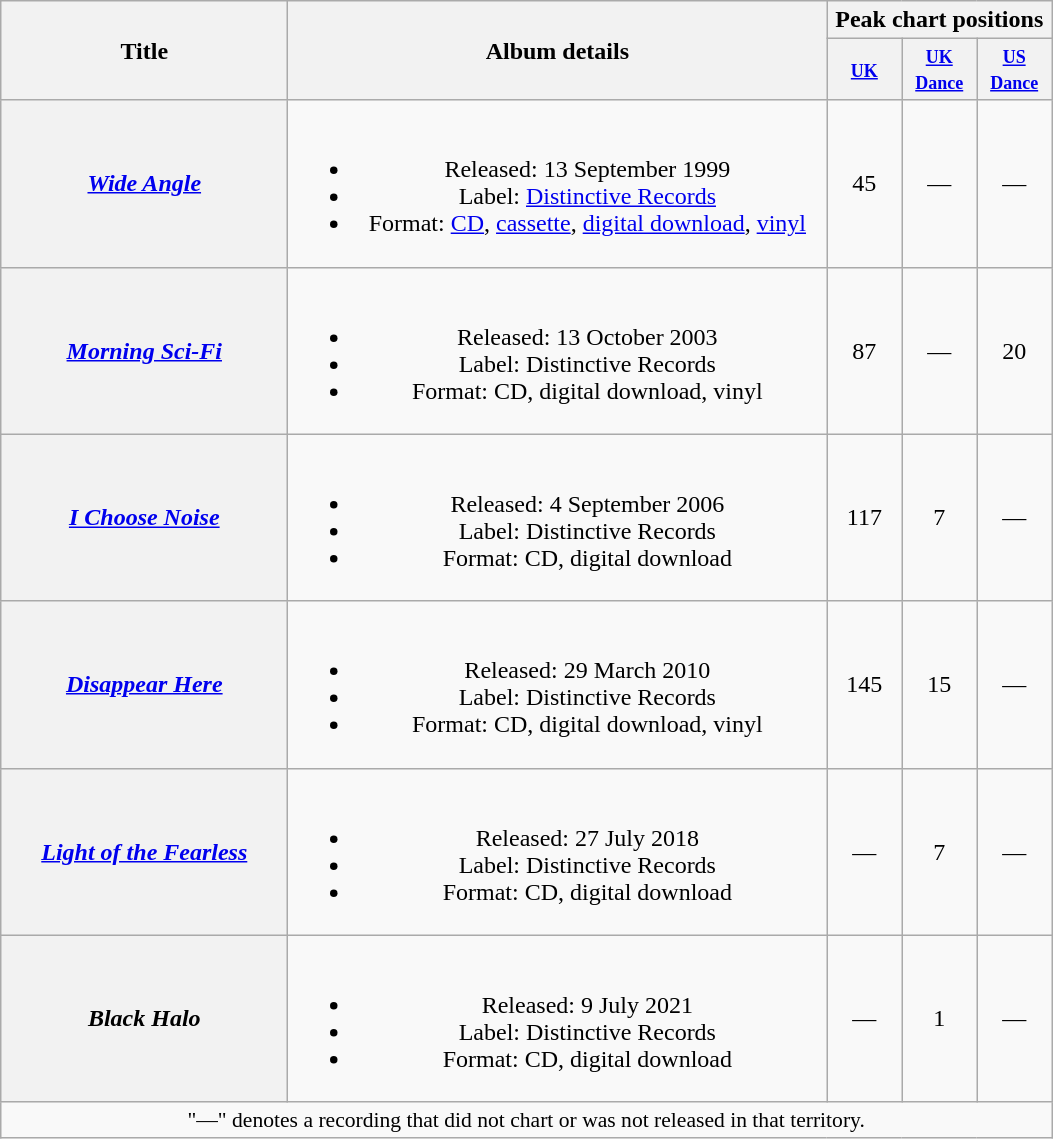<table class="wikitable plainrowheaders" style="text-align:center;">
<tr>
<th scope="col" rowspan="2" style="width:11.5em;">Title</th>
<th scope="col" rowspan="2" style="width:22em;">Album details</th>
<th scope="col" colspan="3">Peak chart positions</th>
</tr>
<tr>
<th scope="col" style="width:3em;font-size:90%;"><small><a href='#'>UK</a></small><br></th>
<th scope="col" style="width:3em;font-size:90%;"><small><a href='#'>UK<br>Dance</a></small><br></th>
<th scope="col" style="width:3em;font-size:90%;"><small><a href='#'>US<br>Dance</a></small><br></th>
</tr>
<tr>
<th scope="row"><em><a href='#'>Wide Angle</a></em></th>
<td><br><ul><li>Released: 13 September 1999</li><li>Label: <a href='#'>Distinctive Records</a></li><li>Format: <a href='#'>CD</a>, <a href='#'>cassette</a>, <a href='#'>digital download</a>, <a href='#'>vinyl</a></li></ul></td>
<td>45</td>
<td>—</td>
<td>—</td>
</tr>
<tr>
<th scope="row"><em><a href='#'>Morning Sci-Fi</a></em></th>
<td><br><ul><li>Released: 13 October 2003</li><li>Label: Distinctive Records</li><li>Format: CD, digital download, vinyl</li></ul></td>
<td>87</td>
<td>—</td>
<td>20</td>
</tr>
<tr>
<th scope="row"><em><a href='#'>I Choose Noise</a></em></th>
<td><br><ul><li>Released: 4 September 2006</li><li>Label: Distinctive Records</li><li>Format: CD, digital download</li></ul></td>
<td>117</td>
<td>7</td>
<td>—</td>
</tr>
<tr>
<th scope="row"><em><a href='#'>Disappear Here</a></em></th>
<td><br><ul><li>Released: 29 March 2010</li><li>Label: Distinctive Records</li><li>Format: CD, digital download, vinyl</li></ul></td>
<td>145</td>
<td>15</td>
<td>—</td>
</tr>
<tr>
<th scope="row"><em><a href='#'>Light of the Fearless</a></em></th>
<td><br><ul><li>Released: 27 July 2018</li><li>Label: Distinctive Records</li><li>Format: CD, digital download</li></ul></td>
<td>—</td>
<td>7</td>
<td>—</td>
</tr>
<tr>
<th scope="row"><em>Black Halo</em></th>
<td><br><ul><li>Released: 9 July 2021</li><li>Label: Distinctive Records</li><li>Format: CD, digital download</li></ul></td>
<td>—</td>
<td>1</td>
<td>—</td>
</tr>
<tr>
<td colspan="12" style="font-size:90%">"—" denotes a recording that did not chart or was not released in that territory.</td>
</tr>
</table>
